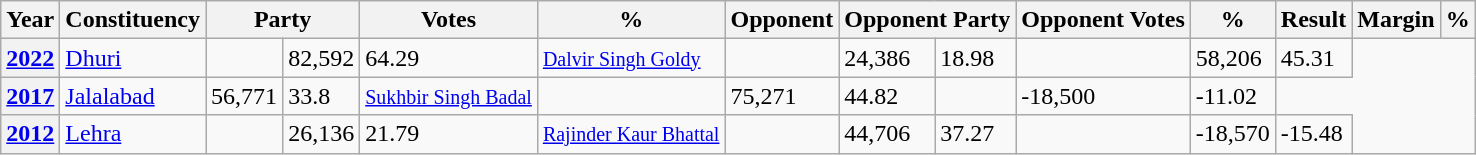<table class="sortable wikitable">
<tr>
<th>Year</th>
<th>Constituency</th>
<th colspan=2>Party</th>
<th>Votes</th>
<th>%</th>
<th>Opponent</th>
<th colspan=2>Opponent Party</th>
<th>Opponent Votes</th>
<th>%</th>
<th>Result</th>
<th>Margin</th>
<th>%</th>
</tr>
<tr>
<th><a href='#'>2022</a></th>
<td><a href='#'>Dhuri</a></td>
<td></td>
<td>82,592</td>
<td>64.29</td>
<td><small><a href='#'>Dalvir Singh Goldy</a></small></td>
<td></td>
<td>24,386</td>
<td>18.98</td>
<td></td>
<td>58,206</td>
<td>45.31</td>
</tr>
<tr>
<th><a href='#'>2017</a></th>
<td><a href='#'>Jalalabad</a></td>
<td>56,771</td>
<td>33.8</td>
<td><small><a href='#'>Sukhbir Singh Badal</a></small></td>
<td></td>
<td>75,271</td>
<td>44.82</td>
<td></td>
<td>-18,500</td>
<td>-11.02</td>
</tr>
<tr>
<th><a href='#'>2012</a></th>
<td><a href='#'>Lehra</a></td>
<td></td>
<td>26,136</td>
<td>21.79</td>
<td><small><a href='#'>Rajinder Kaur Bhattal</a></small></td>
<td></td>
<td>44,706</td>
<td>37.27</td>
<td></td>
<td>-18,570</td>
<td>-15.48</td>
</tr>
</table>
